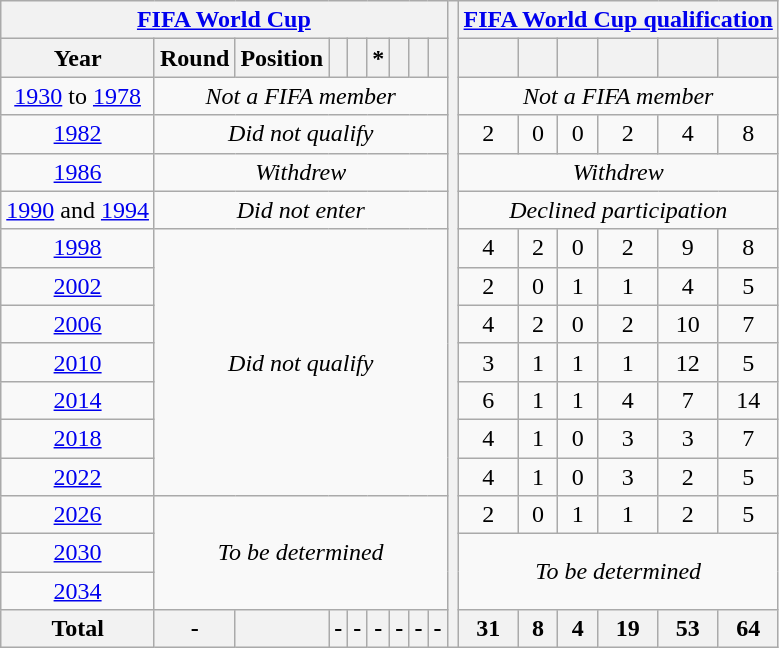<table class="wikitable" style="text-align: center;">
<tr>
<th colspan=9><a href='#'>FIFA World Cup</a></th>
<th rowspan=19></th>
<th colspan=6><a href='#'>FIFA World Cup qualification</a></th>
</tr>
<tr>
<th>Year</th>
<th>Round</th>
<th>Position</th>
<th></th>
<th></th>
<th>*</th>
<th></th>
<th></th>
<th></th>
<th></th>
<th></th>
<th></th>
<th></th>
<th></th>
<th></th>
</tr>
<tr>
<td><a href='#'>1930</a> to <a href='#'>1978</a></td>
<td colspan=8><em>Not a FIFA member</em></td>
<td colspan=6><em>Not a FIFA member</em></td>
</tr>
<tr>
<td> <a href='#'>1982</a></td>
<td colspan=8><em>Did not qualify</em></td>
<td>2</td>
<td>0</td>
<td>0</td>
<td>2</td>
<td>4</td>
<td>8</td>
</tr>
<tr>
<td> <a href='#'>1986</a></td>
<td colspan=8><em>Withdrew</em></td>
<td colspan=6><em>Withdrew</em></td>
</tr>
<tr>
<td><a href='#'>1990</a> and <a href='#'>1994</a></td>
<td colspan=8><em>Did not enter</em></td>
<td colspan=6><em>Declined participation</em></td>
</tr>
<tr>
<td> <a href='#'>1998</a></td>
<td colspan=8 rowspan=7><em>Did not qualify</em></td>
<td>4</td>
<td>2</td>
<td>0</td>
<td>2</td>
<td>9</td>
<td>8</td>
</tr>
<tr>
<td>  <a href='#'>2002</a></td>
<td>2</td>
<td>0</td>
<td>1</td>
<td>1</td>
<td>4</td>
<td>5</td>
</tr>
<tr>
<td> <a href='#'>2006</a></td>
<td>4</td>
<td>2</td>
<td>0</td>
<td>2</td>
<td>10</td>
<td>7</td>
</tr>
<tr>
<td> <a href='#'>2010</a></td>
<td>3</td>
<td>1</td>
<td>1</td>
<td>1</td>
<td>12</td>
<td>5</td>
</tr>
<tr>
<td> <a href='#'>2014</a></td>
<td>6</td>
<td>1</td>
<td>1</td>
<td>4</td>
<td>7</td>
<td>14</td>
</tr>
<tr>
<td> <a href='#'>2018</a></td>
<td>4</td>
<td>1</td>
<td>0</td>
<td>3</td>
<td>3</td>
<td>7</td>
</tr>
<tr>
<td> <a href='#'>2022</a></td>
<td>4</td>
<td>1</td>
<td>0</td>
<td>3</td>
<td>2</td>
<td>5</td>
</tr>
<tr>
<td>   <a href='#'>2026</a></td>
<td colspan=8 rowspan=3><em>To be determined</em></td>
<td>2</td>
<td>0</td>
<td>1</td>
<td>1</td>
<td>2</td>
<td>5</td>
</tr>
<tr>
<td>   <a href='#'>2030</a></td>
<td colspan=6 rowspan=2><em>To be determined</em></td>
</tr>
<tr>
<td> <a href='#'>2034</a></td>
</tr>
<tr>
<th>Total</th>
<th>-</th>
<th></th>
<th>-</th>
<th>-</th>
<th>-</th>
<th>-</th>
<th>-</th>
<th>-</th>
<th>31</th>
<th>8</th>
<th>4</th>
<th>19</th>
<th>53</th>
<th>64</th>
</tr>
</table>
